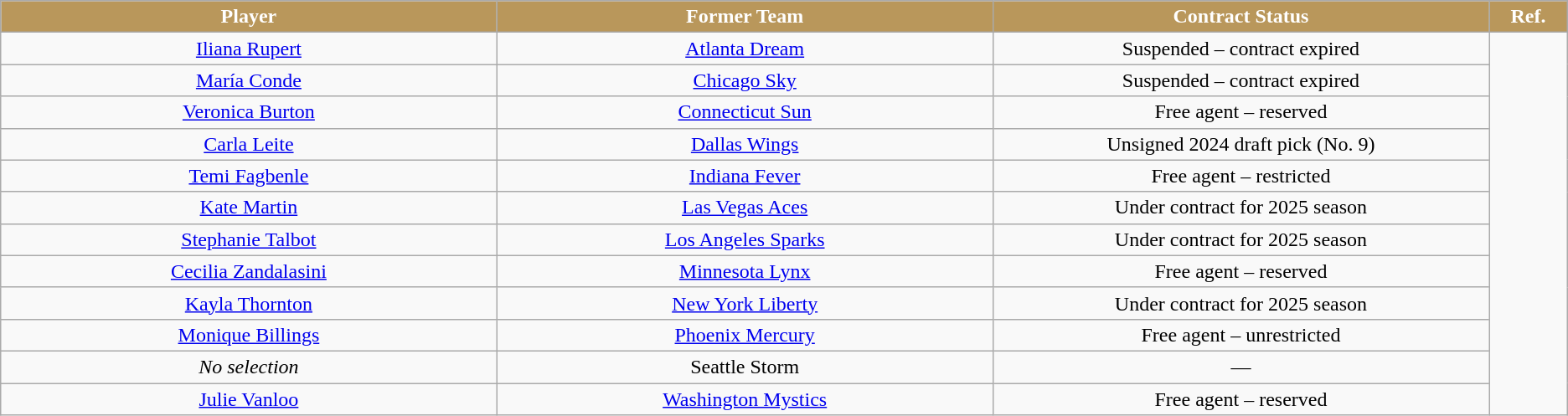<table class="wikitable sortable sortable" style="text-align: center">
<tr>
<th style="background:#B9975B; color:white" width="10%">Player</th>
<th style="background:#B9975B; color:white" width="10%">Former Team</th>
<th style="background:#B9975B; color:white" width="10%">Contract Status<br></th>
<th style="background:#B9975B; color:white" width="1%" class="unsortable">Ref.</th>
</tr>
<tr>
<td><a href='#'>Iliana Rupert</a></td>
<td><a href='#'>Atlanta Dream</a></td>
<td>Suspended – contract expired</td>
<td rowspan=12></td>
</tr>
<tr>
<td><a href='#'>María Conde</a></td>
<td><a href='#'>Chicago Sky</a></td>
<td>Suspended – contract expired</td>
</tr>
<tr>
<td><a href='#'>Veronica Burton</a></td>
<td><a href='#'>Connecticut Sun</a></td>
<td>Free agent – reserved</td>
</tr>
<tr>
<td><a href='#'>Carla Leite</a></td>
<td><a href='#'>Dallas Wings</a></td>
<td>Unsigned 2024 draft pick (No. 9)</td>
</tr>
<tr>
<td><a href='#'>Temi Fagbenle</a></td>
<td><a href='#'>Indiana Fever</a></td>
<td>Free agent – restricted</td>
</tr>
<tr>
<td><a href='#'>Kate Martin</a></td>
<td><a href='#'>Las Vegas Aces</a></td>
<td>Under contract for 2025 season</td>
</tr>
<tr>
<td><a href='#'>Stephanie Talbot</a></td>
<td><a href='#'>Los Angeles Sparks</a></td>
<td>Under contract for 2025 season</td>
</tr>
<tr>
<td><a href='#'>Cecilia Zandalasini</a></td>
<td><a href='#'>Minnesota Lynx</a></td>
<td>Free agent – reserved</td>
</tr>
<tr>
<td><a href='#'>Kayla Thornton</a></td>
<td><a href='#'>New York Liberty</a></td>
<td>Under contract for 2025 season</td>
</tr>
<tr>
<td><a href='#'>Monique Billings</a></td>
<td><a href='#'>Phoenix Mercury</a></td>
<td>Free agent – unrestricted</td>
</tr>
<tr>
<td><em>No selection</em></td>
<td>Seattle Storm</td>
<td>—</td>
</tr>
<tr>
<td><a href='#'>Julie Vanloo</a></td>
<td><a href='#'>Washington Mystics</a></td>
<td>Free agent – reserved</td>
</tr>
</table>
